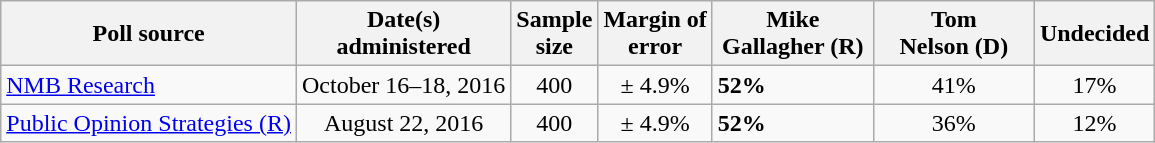<table class="wikitable">
<tr>
<th>Poll source</th>
<th>Date(s)<br>administered</th>
<th>Sample<br>size</th>
<th>Margin of<br>error</th>
<th style="width:100px;">Mike<br>Gallagher (R)</th>
<th style="width:100px;">Tom<br>Nelson (D)</th>
<th>Undecided</th>
</tr>
<tr>
<td><a href='#'>NMB Research</a></td>
<td align=center>October 16–18, 2016</td>
<td align=center>400</td>
<td align=center>± 4.9%</td>
<td><strong>52%</strong></td>
<td align=center>41%</td>
<td align=center>17%</td>
</tr>
<tr>
<td><a href='#'>Public Opinion Strategies (R)</a></td>
<td align=center>August 22, 2016</td>
<td align=center>400</td>
<td align=center>± 4.9%</td>
<td><strong>52%</strong></td>
<td align=center>36%</td>
<td align=center>12%</td>
</tr>
</table>
